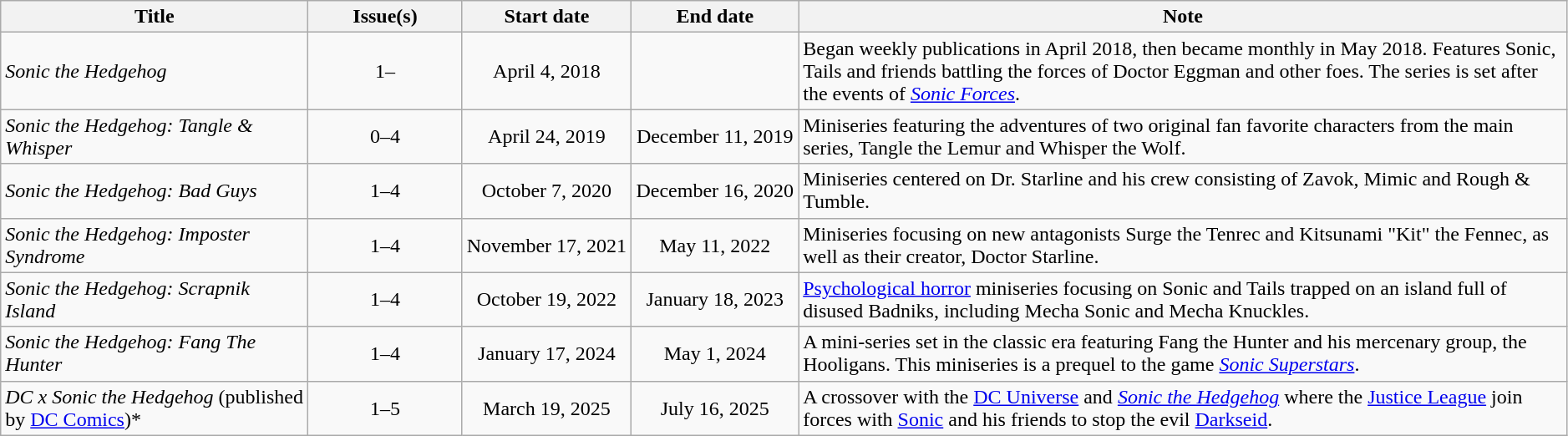<table class="wikitable" width="99%">
<tr>
<th scope="col" width="10%" align="center">Title</th>
<th scope="col" width="5%" align="center">Issue(s)</th>
<th scope="col" width="5%" align="center">Start date</th>
<th scope="col" width="5%" align="center">End date</th>
<th scope="col" width="25%" align="center">Note</th>
</tr>
<tr>
<td><em>Sonic the Hedgehog</em></td>
<td style="text-align: center;">1–</td>
<td style="text-align: center;">April 4, 2018</td>
<td></td>
<td>Began weekly publications in April 2018, then became monthly in May 2018. Features Sonic, Tails and friends battling the forces of Doctor Eggman and other foes. The series is set after the events of <em><a href='#'>Sonic Forces</a></em>.</td>
</tr>
<tr>
<td><em>Sonic the Hedgehog: Tangle & Whisper</em></td>
<td style="text-align: center;">0–4</td>
<td style="text-align: center;">April 24, 2019</td>
<td style="text-align: center;">December 11, 2019</td>
<td>Miniseries featuring the adventures of two original fan favorite characters from the main series, Tangle the Lemur and Whisper the Wolf.</td>
</tr>
<tr>
<td><em>Sonic the Hedgehog: Bad Guys</em></td>
<td style="text-align: center;">1–4</td>
<td style="text-align: center;">October 7, 2020</td>
<td style="text-align: center;">December 16, 2020</td>
<td>Miniseries centered on Dr. Starline and his crew consisting of Zavok, Mimic and Rough & Tumble.</td>
</tr>
<tr>
<td><em>Sonic the Hedgehog: Imposter Syndrome</em></td>
<td style="text-align: center;">1–4</td>
<td style="text-align: center;">November 17, 2021</td>
<td style="text-align: center;">May 11, 2022</td>
<td>Miniseries focusing on new antagonists Surge the Tenrec and Kitsunami "Kit" the Fennec, as well as their creator, Doctor Starline.</td>
</tr>
<tr>
<td><em>Sonic the Hedgehog: Scrapnik Island</em></td>
<td style="text-align: center;">1–4</td>
<td style="text-align: center;">October 19, 2022</td>
<td style="text-align: center;">January 18, 2023</td>
<td><a href='#'>Psychological horror</a> miniseries focusing on Sonic and Tails trapped on an island full of disused Badniks, including Mecha Sonic and Mecha Knuckles.</td>
</tr>
<tr>
<td><em>Sonic the Hedgehog: Fang The Hunter</em></td>
<td style="text-align: center;">1–4</td>
<td style="text-align: center;">January 17, 2024</td>
<td style="text-align: center;">May 1, 2024</td>
<td>A mini-series set in the classic era featuring Fang the Hunter and his mercenary group, the Hooligans. This miniseries is a prequel to the game <em><a href='#'>Sonic Superstars</a></em>.</td>
</tr>
<tr>
<td><em>DC x Sonic the Hedgehog</em> (published by <a href='#'>DC Comics</a>)*</td>
<td style="text-align: center;">1–5</td>
<td style="text-align: center;">March 19, 2025</td>
<td style="text-align: center;">July 16, 2025</td>
<td>A crossover with the <a href='#'>DC Universe</a> and <em><a href='#'>Sonic the Hedgehog</a></em> where the <a href='#'>Justice League</a> join forces with <a href='#'>Sonic</a> and his friends to stop the evil <a href='#'>Darkseid</a>.</td>
</tr>
</table>
